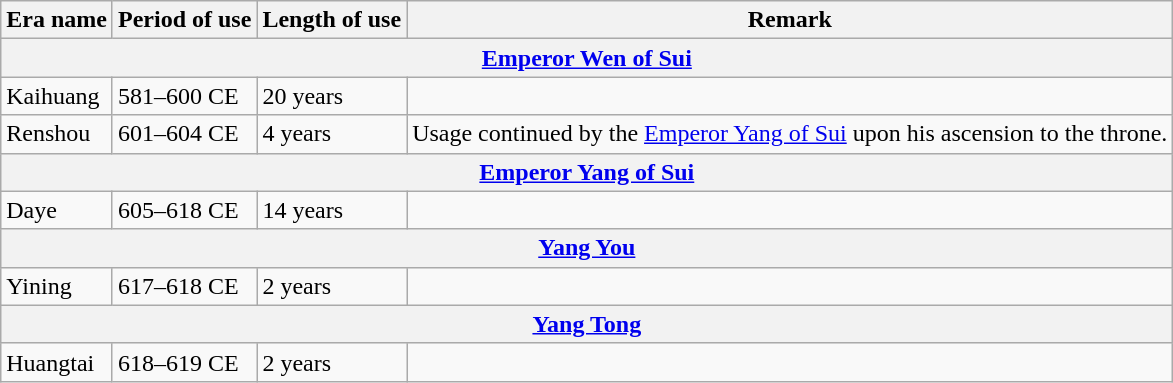<table class="wikitable">
<tr>
<th>Era name</th>
<th>Period of use</th>
<th>Length of use</th>
<th>Remark</th>
</tr>
<tr>
<th colspan="4"><a href='#'>Emperor Wen of Sui</a><br></th>
</tr>
<tr>
<td>Kaihuang<br></td>
<td>581–600 CE</td>
<td>20 years</td>
<td></td>
</tr>
<tr>
<td>Renshou<br></td>
<td>601–604 CE</td>
<td>4 years</td>
<td>Usage continued by the <a href='#'>Emperor Yang of Sui</a> upon his ascension to the throne.</td>
</tr>
<tr>
<th colspan="4"><a href='#'>Emperor Yang of Sui</a><br></th>
</tr>
<tr>
<td>Daye<br></td>
<td>605–618 CE</td>
<td>14 years</td>
<td></td>
</tr>
<tr>
<th colspan="4"><a href='#'>Yang You</a><br></th>
</tr>
<tr>
<td>Yining<br></td>
<td>617–618 CE</td>
<td>2 years</td>
<td></td>
</tr>
<tr>
<th colspan="4"><a href='#'>Yang Tong</a><br></th>
</tr>
<tr>
<td>Huangtai<br></td>
<td>618–619 CE</td>
<td>2 years</td>
<td></td>
</tr>
</table>
